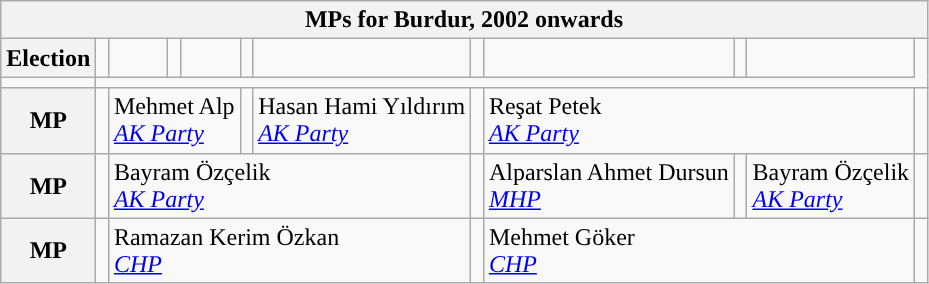<table class="wikitable">
<tr>
<th colspan = 12>MPs for Burdur, 2002 onwards</th>
</tr>
<tr>
<th rowspan = 2>Election</th>
<td rowspan="2" style="width:1px;"></td>
<td rowspan = 2></td>
<td rowspan="2" style="width:1px;"></td>
<td rowspan = 2></td>
<td rowspan="2" style="width:1px;"></td>
<td rowspan = 2></td>
<td rowspan="2" style="width:1px;"></td>
<td rowspan = 2></td>
<td rowspan="2" style="width:1px;"></td>
<td rowspan = 2></td>
</tr>
<tr>
</tr>
<tr>
<td></td>
</tr>
<tr>
<th>MP</th>
<td width=1px style="background-color: "></td>
<td colspan = 3>Mehmet Alp<br><em><a href='#'>AK Party</a></em></td>
<td width=1px style="background-color: "></td>
<td colspan = 1>Hasan Hami Yıldırım<br><em><a href='#'>AK Party</a></em></td>
<td width=1px style="background-color: "></td>
<td colspan = 3>Reşat Petek<br><em><a href='#'>AK Party</a></em></td>
<td width=1px style="background-color: "></td>
</tr>
<tr>
<th>MP</th>
<td width=1px style="background-color: "></td>
<td colspan = 5>Bayram Özçelik<br><em><a href='#'>AK Party</a></em></td>
<td width=1px style="background-color: "></td>
<td colspan = 1>Alparslan Ahmet Dursun<br><em><a href='#'>MHP</a></em></td>
<td width=1px style="background-color: "></td>
<td colspan = 1>Bayram Özçelik<br><em><a href='#'>AK Party</a></em></td>
<td width=1px style="background-color: "></td>
</tr>
<tr>
<th>MP</th>
<td width=1px style="background-color: "></td>
<td colspan = 5>Ramazan Kerim Özkan<br><em><a href='#'>CHP</a></em></td>
<td width=1px style="background-color: "></td>
<td colspan = 3>Mehmet Göker<br><em><a href='#'>CHP</a></em></td>
<td width=1px style="background-color: "></td>
</tr>
</table>
